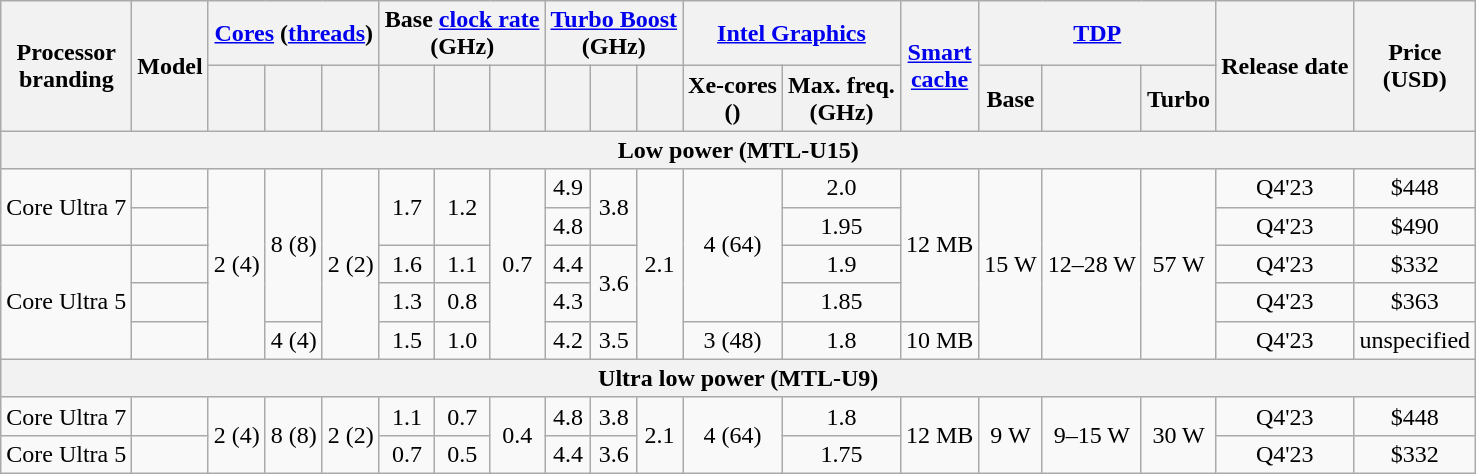<table class="wikitable sortable" style="text-align:center;">
<tr>
<th rowspan="2">Processor<br>branding</th>
<th rowspan="2">Model</th>
<th colspan="3"><a href='#'>Cores</a> (<a href='#'>threads</a>)</th>
<th colspan="3">Base <a href='#'>clock rate</a><br>(GHz)</th>
<th colspan="3"><a href='#'>Turbo Boost</a><br>(GHz)</th>
<th colspan="2"><a href='#'>Intel Graphics</a></th>
<th rowspan="2"><a href='#'>Smart</a><br><a href='#'>cache</a></th>
<th colspan="3"><a href='#'>TDP</a></th>
<th rowspan="2">Release date</th>
<th rowspan="2">Price<br>(USD)</th>
</tr>
<tr>
<th></th>
<th></th>
<th></th>
<th></th>
<th></th>
<th></th>
<th></th>
<th></th>
<th></th>
<th>Xe-cores<br>()</th>
<th>Max. freq.<br>(GHz)</th>
<th>Base</th>
<th></th>
<th>Turbo</th>
</tr>
<tr>
<th colspan="19">Low power (MTL-U15)</th>
</tr>
<tr>
<td rowspan="2">Core Ultra 7</td>
<td></td>
<td rowspan="5">2 (4)</td>
<td rowspan="4">8 (8)</td>
<td rowspan="5">2 (2)</td>
<td rowspan="2">1.7</td>
<td rowspan="2">1.2</td>
<td rowspan="5">0.7</td>
<td>4.9</td>
<td rowspan="2">3.8</td>
<td rowspan="5">2.1</td>
<td rowspan="4">4 (64)</td>
<td>2.0</td>
<td rowspan="4">12 MB</td>
<td rowspan="5">15 W</td>
<td rowspan="5">12–28 W</td>
<td rowspan="5">57 W</td>
<td>Q4'23</td>
<td>$448</td>
</tr>
<tr>
<td></td>
<td>4.8</td>
<td>1.95</td>
<td>Q4'23</td>
<td>$490</td>
</tr>
<tr>
<td rowspan="3">Core Ultra 5</td>
<td></td>
<td>1.6</td>
<td>1.1</td>
<td>4.4</td>
<td rowspan="2">3.6</td>
<td>1.9</td>
<td>Q4'23</td>
<td>$332</td>
</tr>
<tr>
<td></td>
<td>1.3</td>
<td>0.8</td>
<td>4.3</td>
<td>1.85</td>
<td>Q4'23</td>
<td>$363</td>
</tr>
<tr>
<td></td>
<td>4 (4)</td>
<td>1.5</td>
<td>1.0</td>
<td>4.2</td>
<td>3.5</td>
<td>3 (48)</td>
<td>1.8</td>
<td>10 MB</td>
<td>Q4'23</td>
<td>unspecified</td>
</tr>
<tr>
<th colspan="19">Ultra low power (MTL-U9)</th>
</tr>
<tr>
<td>Core Ultra 7</td>
<td></td>
<td rowspan="2">2 (4)</td>
<td rowspan="2">8 (8)</td>
<td rowspan="2">2 (2)</td>
<td>1.1</td>
<td>0.7</td>
<td rowspan="2">0.4</td>
<td>4.8</td>
<td>3.8</td>
<td rowspan="2">2.1</td>
<td rowspan="2">4 (64)</td>
<td>1.8</td>
<td rowspan="2">12 MB</td>
<td rowspan="2">9 W</td>
<td rowspan="2">9–15 W</td>
<td rowspan="2">30 W</td>
<td>Q4'23</td>
<td>$448</td>
</tr>
<tr>
<td>Core Ultra 5</td>
<td></td>
<td>0.7</td>
<td>0.5</td>
<td>4.4</td>
<td>3.6</td>
<td>1.75</td>
<td>Q4'23</td>
<td>$332</td>
</tr>
</table>
